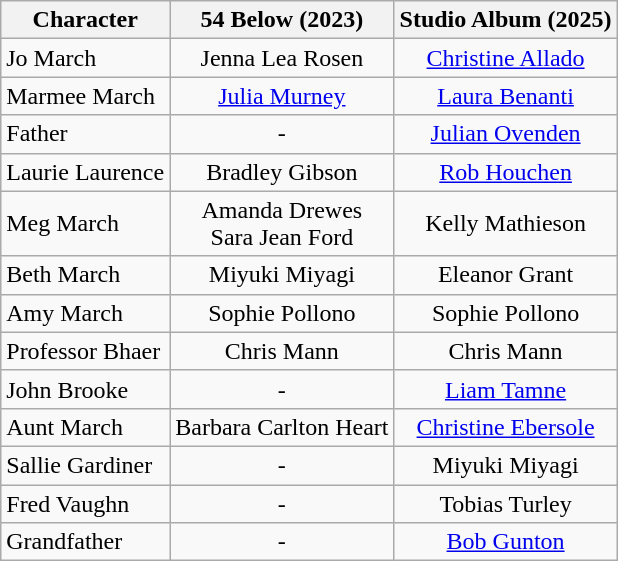<table class="wikitable">
<tr>
<th>Character</th>
<th>54 Below (2023)</th>
<th>Studio Album (2025)</th>
</tr>
<tr>
<td>Jo March</td>
<td align="center">Jenna Lea Rosen</td>
<td align="center"><a href='#'>Christine Allado</a></td>
</tr>
<tr>
<td>Marmee March</td>
<td align="center"><a href='#'>Julia Murney</a></td>
<td align="center"><a href='#'>Laura Benanti</a></td>
</tr>
<tr>
<td>Father</td>
<td align="center">-</td>
<td align="center"><a href='#'>Julian Ovenden</a></td>
</tr>
<tr>
<td>Laurie Laurence</td>
<td align="center">Bradley Gibson</td>
<td align="center"><a href='#'>Rob Houchen</a></td>
</tr>
<tr>
<td>Meg March</td>
<td align="center">Amanda Drewes<br>Sara Jean Ford</td>
<td align="center">Kelly Mathieson</td>
</tr>
<tr>
<td>Beth March</td>
<td align="center">Miyuki Miyagi</td>
<td align="center">Eleanor Grant</td>
</tr>
<tr>
<td>Amy March</td>
<td align="center">Sophie Pollono</td>
<td align="center">Sophie Pollono</td>
</tr>
<tr>
<td>Professor Bhaer</td>
<td align="center">Chris Mann</td>
<td align="center">Chris Mann</td>
</tr>
<tr>
<td>John Brooke</td>
<td align="center">-</td>
<td align="center"><a href='#'>Liam Tamne</a></td>
</tr>
<tr>
<td>Aunt March</td>
<td align="center">Barbara Carlton Heart</td>
<td align="center"><a href='#'>Christine Ebersole</a></td>
</tr>
<tr>
<td>Sallie Gardiner</td>
<td align="center">-</td>
<td align="center">Miyuki Miyagi</td>
</tr>
<tr>
<td>Fred Vaughn</td>
<td align="center">-</td>
<td align="center">Tobias Turley</td>
</tr>
<tr>
<td>Grandfather</td>
<td align="center">-</td>
<td align="center"><a href='#'>Bob Gunton</a></td>
</tr>
</table>
